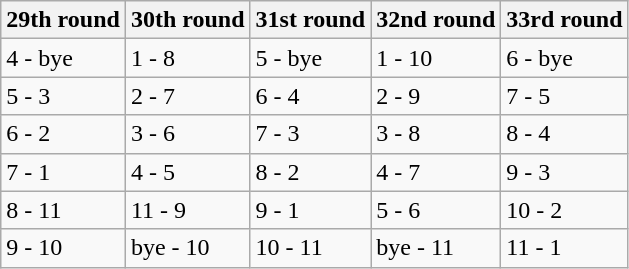<table class="wikitable">
<tr>
<th>29th round</th>
<th>30th round</th>
<th>31st round</th>
<th>32nd round</th>
<th>33rd round</th>
</tr>
<tr>
<td>4 - bye</td>
<td>1 - 8</td>
<td>5 - bye</td>
<td>1 - 10</td>
<td>6 - bye</td>
</tr>
<tr>
<td>5 - 3</td>
<td>2 - 7</td>
<td>6 - 4</td>
<td>2 - 9</td>
<td>7 - 5</td>
</tr>
<tr>
<td>6 - 2</td>
<td>3 - 6</td>
<td>7 - 3</td>
<td>3 - 8</td>
<td>8 - 4</td>
</tr>
<tr>
<td>7 - 1</td>
<td>4 - 5</td>
<td>8 - 2</td>
<td>4 - 7</td>
<td>9 - 3</td>
</tr>
<tr>
<td>8 - 11</td>
<td>11 - 9</td>
<td>9 - 1</td>
<td>5 - 6</td>
<td>10 - 2</td>
</tr>
<tr>
<td>9 - 10</td>
<td>bye - 10</td>
<td>10 - 11</td>
<td>bye - 11</td>
<td>11 - 1</td>
</tr>
</table>
